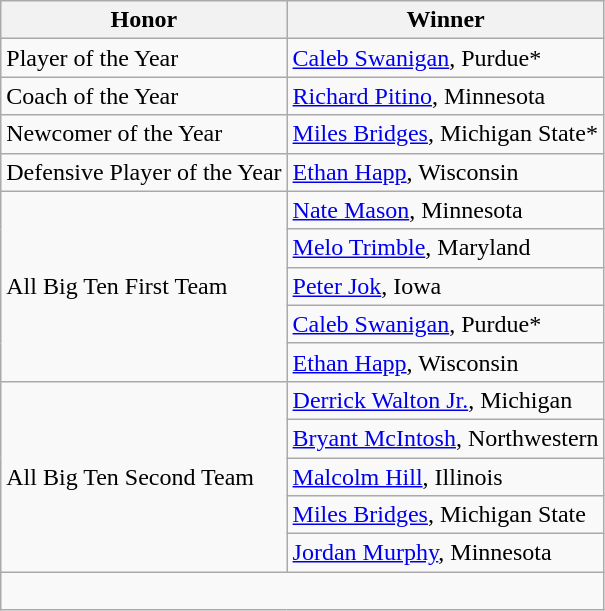<table class="wikitable" border="1">
<tr>
<th>Honor</th>
<th>Winner</th>
</tr>
<tr>
<td>Player of the Year</td>
<td><a href='#'>Caleb Swanigan</a>, Purdue*</td>
</tr>
<tr>
<td>Coach of the Year</td>
<td><a href='#'>Richard Pitino</a>, Minnesota</td>
</tr>
<tr>
<td>Newcomer of the Year</td>
<td><a href='#'>Miles Bridges</a>, Michigan State*</td>
</tr>
<tr>
<td>Defensive Player of the Year</td>
<td><a href='#'>Ethan Happ</a>, Wisconsin</td>
</tr>
<tr>
<td rowspan=5 valign=middle>All Big Ten First Team</td>
<td><a href='#'>Nate Mason</a>, Minnesota</td>
</tr>
<tr>
<td><a href='#'>Melo Trimble</a>, Maryland</td>
</tr>
<tr>
<td><a href='#'>Peter Jok</a>, Iowa</td>
</tr>
<tr>
<td><a href='#'>Caleb Swanigan</a>, Purdue*</td>
</tr>
<tr>
<td><a href='#'>Ethan Happ</a>, Wisconsin</td>
</tr>
<tr>
<td rowspan=5 valign=middle>All Big Ten Second Team</td>
<td><a href='#'>Derrick Walton Jr.</a>, Michigan</td>
</tr>
<tr>
<td><a href='#'>Bryant McIntosh</a>, Northwestern</td>
</tr>
<tr>
<td><a href='#'>Malcolm Hill</a>, Illinois</td>
</tr>
<tr>
<td><a href='#'>Miles Bridges</a>, Michigan State</td>
</tr>
<tr>
<td><a href='#'>Jordan Murphy</a>, Minnesota</td>
</tr>
<tr>
<td colspan=2 valingn=middle><br></td>
</tr>
</table>
